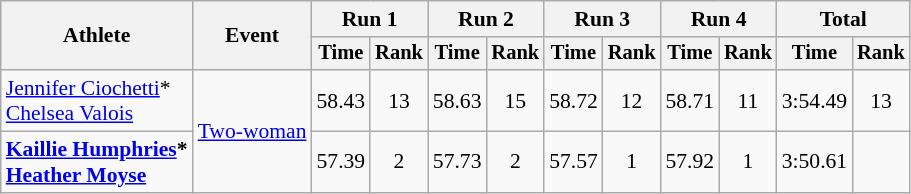<table class="wikitable" style="font-size:90%">
<tr>
<th rowspan="2">Athlete</th>
<th rowspan="2">Event</th>
<th colspan="2">Run 1</th>
<th colspan="2">Run 2</th>
<th colspan="2">Run 3</th>
<th colspan="2">Run 4</th>
<th colspan="2">Total</th>
</tr>
<tr style="font-size:95%">
<th>Time</th>
<th>Rank</th>
<th>Time</th>
<th>Rank</th>
<th>Time</th>
<th>Rank</th>
<th>Time</th>
<th>Rank</th>
<th>Time</th>
<th>Rank</th>
</tr>
<tr align=center !CAN-2>
<td align=left><a href='#'>Jennifer Ciochetti</a>*<br><a href='#'>Chelsea Valois</a></td>
<td align=left rowspan="2"><a href='#'>Two-woman</a></td>
<td>58.43</td>
<td>13</td>
<td>58.63</td>
<td>15</td>
<td>58.72</td>
<td>12</td>
<td>58.71</td>
<td>11</td>
<td>3:54.49</td>
<td>13</td>
</tr>
<tr align=center !CAN-1>
<td align=left><strong><a href='#'>Kaillie Humphries</a>*<br><a href='#'>Heather Moyse</a></strong></td>
<td>57.39</td>
<td>2</td>
<td>57.73</td>
<td>2</td>
<td>57.57</td>
<td>1</td>
<td>57.92</td>
<td>1</td>
<td>3:50.61</td>
<td></td>
</tr>
</table>
